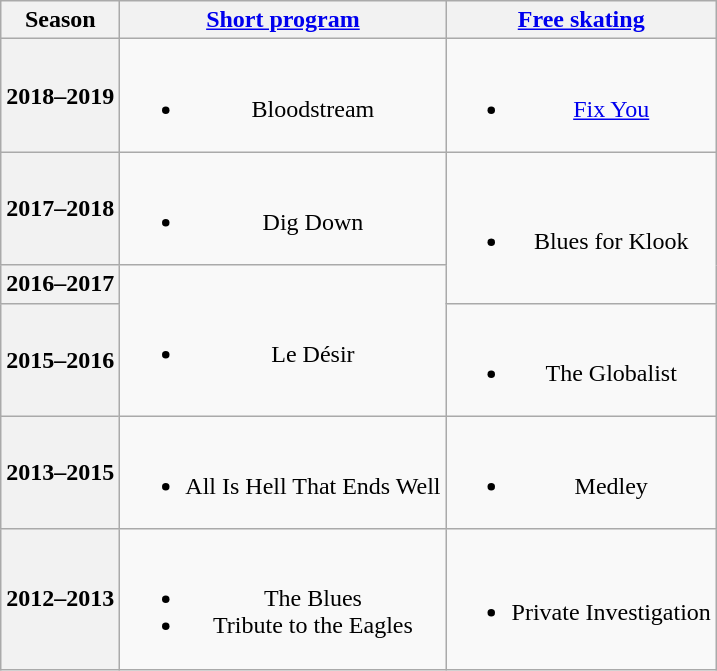<table class=wikitable style=text-align:center>
<tr>
<th>Season</th>
<th><a href='#'>Short program</a></th>
<th><a href='#'>Free skating</a></th>
</tr>
<tr>
<th>2018–2019</th>
<td><br><ul><li>Bloodstream <br> </li></ul></td>
<td><br><ul><li><a href='#'>Fix You</a> <br> </li></ul></td>
</tr>
<tr>
<th>2017–2018 <br></th>
<td><br><ul><li>Dig Down <br></li></ul></td>
<td rowspan=2><br><ul><li>Blues for Klook <br></li></ul></td>
</tr>
<tr>
<th>2016–2017 <br></th>
<td rowspan=2><br><ul><li>Le Désir <br></li></ul></td>
</tr>
<tr>
<th>2015–2016 <br></th>
<td><br><ul><li>The Globalist <br></li></ul></td>
</tr>
<tr>
<th>2013–2015 <br></th>
<td><br><ul><li>All Is Hell That Ends Well <br></li></ul></td>
<td><br><ul><li>Medley <br></li></ul></td>
</tr>
<tr>
<th>2012–2013 <br></th>
<td><br><ul><li>The Blues</li><li>Tribute to the Eagles</li></ul></td>
<td><br><ul><li>Private Investigation <br></li></ul></td>
</tr>
</table>
